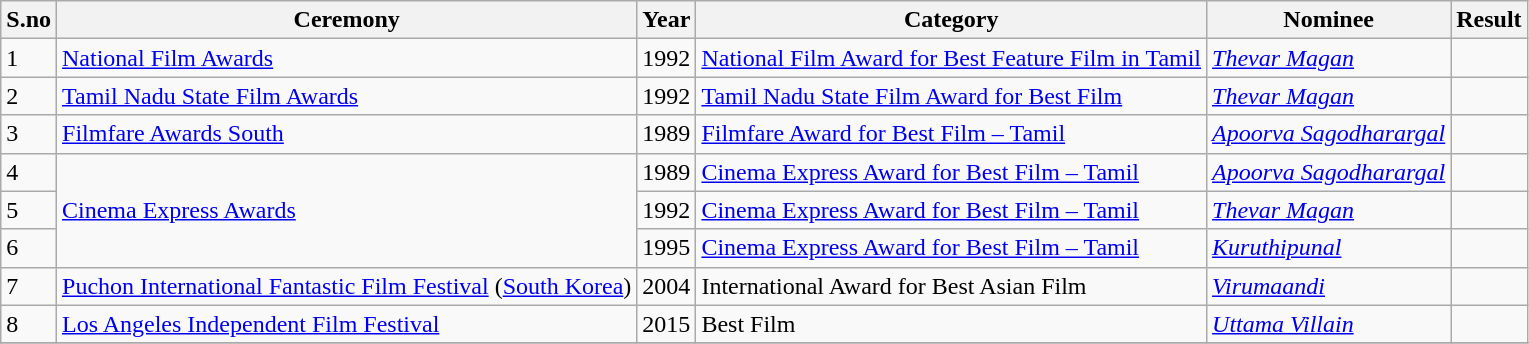<table class="wikitable">
<tr>
<th>S.no</th>
<th>Ceremony</th>
<th>Year</th>
<th>Category</th>
<th>Nominee</th>
<th>Result</th>
</tr>
<tr>
<td>1</td>
<td rowspan="1"><a href='#'>National Film Awards</a></td>
<td>1992</td>
<td><a href='#'>National Film Award for Best Feature Film in Tamil</a></td>
<td><em><a href='#'>Thevar Magan</a></em></td>
<td></td>
</tr>
<tr>
<td>2</td>
<td rowspan="1"><a href='#'>Tamil Nadu State Film Awards</a></td>
<td>1992</td>
<td><a href='#'>Tamil Nadu State Film Award for Best Film</a></td>
<td><em><a href='#'>Thevar Magan</a></em></td>
<td></td>
</tr>
<tr>
<td>3</td>
<td rowspan="1"><a href='#'>Filmfare Awards South</a></td>
<td>1989</td>
<td><a href='#'>Filmfare Award for Best Film – Tamil</a></td>
<td><em><a href='#'>Apoorva Sagodharargal</a></em></td>
<td></td>
</tr>
<tr>
<td>4</td>
<td rowspan="3"><a href='#'>Cinema Express Awards</a></td>
<td>1989</td>
<td><a href='#'>Cinema Express Award for Best Film – Tamil</a></td>
<td><em><a href='#'>Apoorva Sagodharargal</a></em></td>
<td></td>
</tr>
<tr>
<td>5</td>
<td>1992</td>
<td><a href='#'>Cinema Express Award for Best Film – Tamil</a></td>
<td><em><a href='#'>Thevar Magan</a></em></td>
<td></td>
</tr>
<tr>
<td>6</td>
<td>1995</td>
<td><a href='#'>Cinema Express Award for Best Film – Tamil</a></td>
<td><em><a href='#'>Kuruthipunal</a></em></td>
<td></td>
</tr>
<tr>
<td>7</td>
<td rowspan="1"><a href='#'>Puchon International Fantastic Film Festival</a> (<a href='#'>South Korea</a>)</td>
<td>2004</td>
<td>International Award for Best Asian Film</td>
<td><em><a href='#'>Virumaandi</a></em></td>
<td></td>
</tr>
<tr>
<td>8</td>
<td rowspan="1"><a href='#'>Los Angeles Independent Film Festival</a></td>
<td>2015</td>
<td>Best Film</td>
<td><em><a href='#'>Uttama Villain</a></em></td>
<td></td>
</tr>
<tr>
</tr>
</table>
